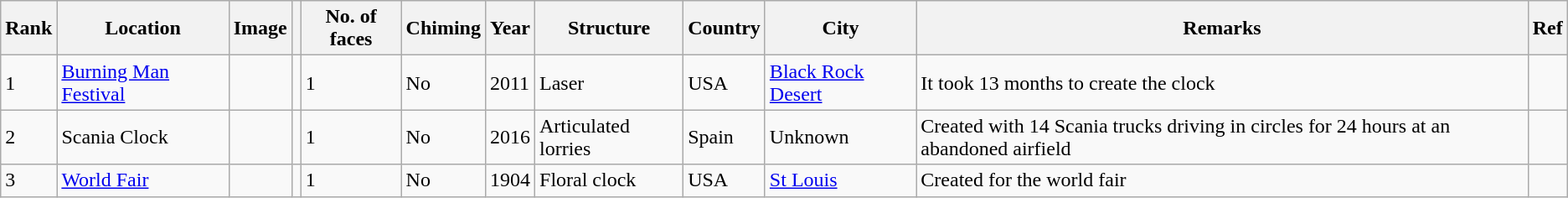<table class="wikitable">
<tr>
<th>Rank</th>
<th>Location</th>
<th>Image</th>
<th></th>
<th>No. of faces</th>
<th>Chiming</th>
<th>Year</th>
<th>Structure</th>
<th>Country</th>
<th>City</th>
<th>Remarks</th>
<th>Ref</th>
</tr>
<tr>
<td>1</td>
<td><a href='#'>Burning Man Festival</a></td>
<td></td>
<td></td>
<td>1</td>
<td>No</td>
<td>2011</td>
<td>Laser</td>
<td>USA</td>
<td><a href='#'>Black Rock Desert</a></td>
<td>It took 13 months to create the clock</td>
<td></td>
</tr>
<tr>
<td>2</td>
<td>Scania Clock</td>
<td></td>
<td></td>
<td>1</td>
<td>No</td>
<td>2016</td>
<td>Articulated lorries</td>
<td>Spain</td>
<td>Unknown</td>
<td>Created with 14 Scania trucks driving in circles for 24 hours at an abandoned airfield</td>
<td></td>
</tr>
<tr>
<td>3</td>
<td><a href='#'>World Fair</a></td>
<td></td>
<td></td>
<td>1</td>
<td>No</td>
<td>1904</td>
<td>Floral clock</td>
<td>USA</td>
<td><a href='#'>St Louis</a></td>
<td>Created for the world fair</td>
<td></td>
</tr>
</table>
